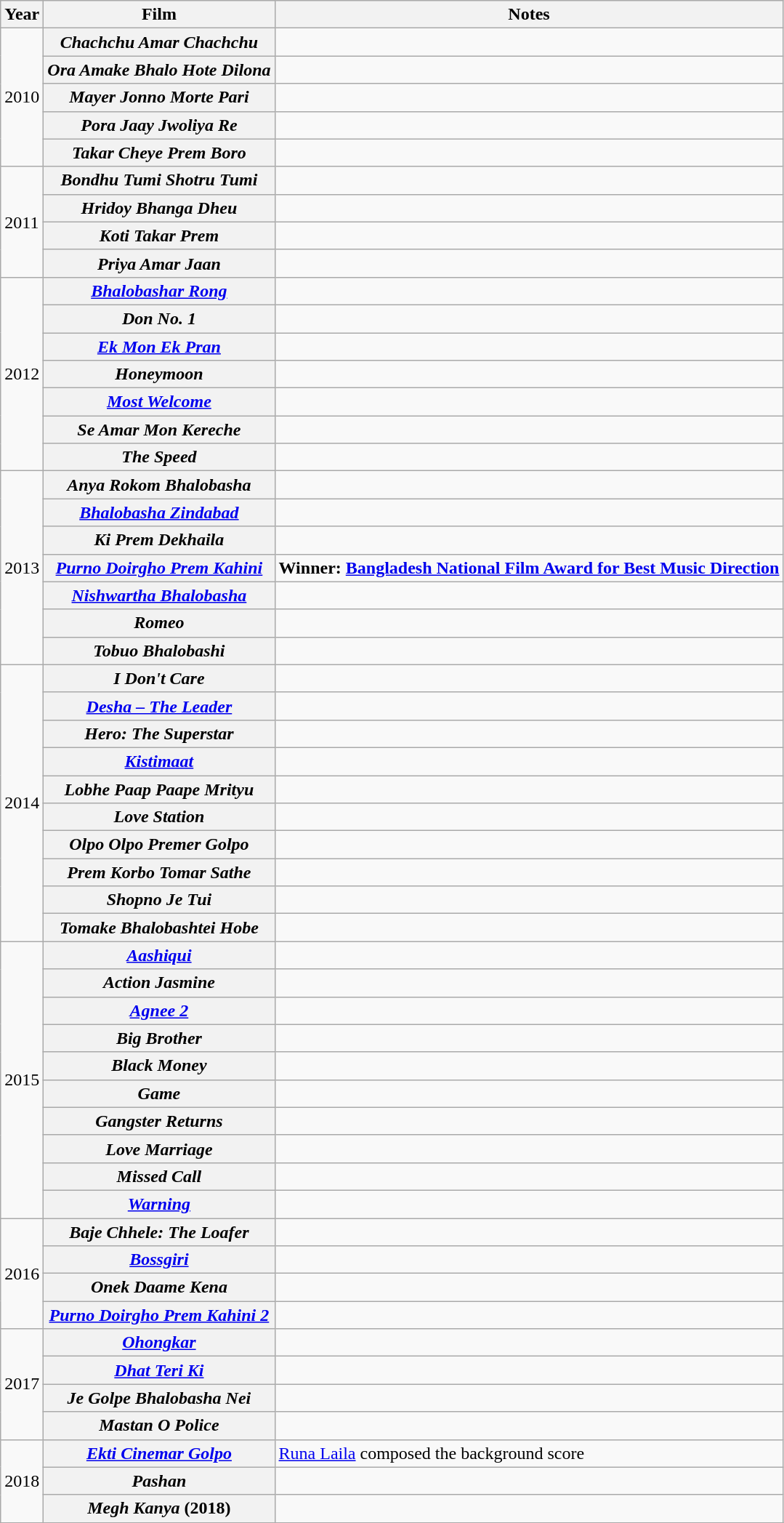<table class="wikitable sortable">
<tr>
<th>Year</th>
<th>Film</th>
<th>Notes</th>
</tr>
<tr>
<td rowspan=5>2010</td>
<th><em>Chachchu Amar Chachchu</em></th>
<td></td>
</tr>
<tr>
<th><em>Ora Amake Bhalo Hote Dilona</em></th>
<td></td>
</tr>
<tr>
<th><em>Mayer Jonno Morte Pari</em></th>
<td></td>
</tr>
<tr>
<th><em>Pora Jaay Jwoliya Re</em></th>
<td></td>
</tr>
<tr>
<th><em>Takar Cheye Prem Boro</em></th>
<td></td>
</tr>
<tr>
<td rowspan=4>2011</td>
<th><em>Bondhu Tumi Shotru Tumi</em></th>
<td></td>
</tr>
<tr>
<th><em>Hridoy Bhanga Dheu</em></th>
<td></td>
</tr>
<tr>
<th><em>Koti Takar Prem</em></th>
<td></td>
</tr>
<tr>
<th><em>Priya Amar Jaan</em></th>
<td></td>
</tr>
<tr>
<td rowspan=7>2012</td>
<th><em><a href='#'>Bhalobashar Rong</a></em></th>
<td></td>
</tr>
<tr>
<th><em>Don No. 1</em></th>
<td></td>
</tr>
<tr>
<th><em><a href='#'>Ek Mon Ek Pran</a></em></th>
<td></td>
</tr>
<tr>
<th><em>Honeymoon</em></th>
<td></td>
</tr>
<tr>
<th><em><a href='#'>Most Welcome</a></em></th>
<td></td>
</tr>
<tr>
<th><em>Se Amar Mon Kereche</em></th>
<td></td>
</tr>
<tr>
<th><em>The Speed</em></th>
<td></td>
</tr>
<tr>
<td rowspan=7>2013</td>
<th><em>Anya Rokom Bhalobasha</em></th>
<td></td>
</tr>
<tr>
<th><em><a href='#'>Bhalobasha Zindabad</a></em></th>
<td></td>
</tr>
<tr>
<th><em>Ki Prem Dekhaila</em></th>
<td></td>
</tr>
<tr>
<th><em><a href='#'>Purno Doirgho Prem Kahini</a></em></th>
<td><strong>Winner: <a href='#'>Bangladesh National Film Award for Best Music Direction</a></strong></td>
</tr>
<tr>
<th><em><a href='#'>Nishwartha Bhalobasha</a></em></th>
<td></td>
</tr>
<tr>
<th><em>Romeo</em></th>
<td></td>
</tr>
<tr>
<th><em>Tobuo Bhalobashi</em></th>
<td></td>
</tr>
<tr>
<td rowspan=10>2014</td>
<th><em>I Don't Care</em></th>
<td></td>
</tr>
<tr>
<th><em><a href='#'>Desha – The Leader</a></em></th>
<td></td>
</tr>
<tr>
<th><em>Hero: The Superstar</em></th>
<td></td>
</tr>
<tr>
<th><em><a href='#'>Kistimaat</a></em></th>
<td></td>
</tr>
<tr>
<th><em>Lobhe Paap Paape Mrityu</em></th>
<td></td>
</tr>
<tr>
<th><em>Love Station</em></th>
<td></td>
</tr>
<tr>
<th><em>Olpo Olpo Premer Golpo</em></th>
<td></td>
</tr>
<tr>
<th><em>Prem Korbo Tomar Sathe</em></th>
<td></td>
</tr>
<tr>
<th><em>Shopno Je Tui</em></th>
<td></td>
</tr>
<tr>
<th><em>Tomake Bhalobashtei Hobe</em></th>
<td></td>
</tr>
<tr>
<td rowspan=10>2015</td>
<th><em><a href='#'>Aashiqui</a></em></th>
<td></td>
</tr>
<tr>
<th><em>Action Jasmine</em></th>
<td></td>
</tr>
<tr>
<th><em><a href='#'>Agnee 2</a></em></th>
<td></td>
</tr>
<tr>
<th><em>Big Brother</em></th>
<td></td>
</tr>
<tr>
<th><em>Black Money</em></th>
<td></td>
</tr>
<tr>
<th><em>Game</em></th>
<td></td>
</tr>
<tr>
<th><em>Gangster Returns</em></th>
<td></td>
</tr>
<tr>
<th><em>Love Marriage</em></th>
<td></td>
</tr>
<tr>
<th><em>Missed Call</em></th>
<td></td>
</tr>
<tr>
<th><em><a href='#'>Warning</a></em></th>
<td></td>
</tr>
<tr>
<td rowspan=4>2016</td>
<th><em>Baje Chhele: The Loafer</em><br></th>
<td></td>
</tr>
<tr>
<th><em><a href='#'>Bossgiri</a></em></th>
<td></td>
</tr>
<tr>
<th><em>Onek Daame Kena</em></th>
<td></td>
</tr>
<tr>
<th><em><a href='#'>Purno Doirgho Prem Kahini 2</a></em></th>
<td></td>
</tr>
<tr>
<td rowspan=4>2017</td>
<th><em><a href='#'>Ohongkar</a></em></th>
<td></td>
</tr>
<tr>
<th><em><a href='#'>Dhat Teri Ki</a></em></th>
<td></td>
</tr>
<tr>
<th><em>Je Golpe Bhalobasha Nei </em></th>
<td></td>
</tr>
<tr>
<th><em>Mastan O Police</em></th>
<td></td>
</tr>
<tr>
<td rowspan=3>2018</td>
<th><em><a href='#'>Ekti Cinemar Golpo</a></em></th>
<td><a href='#'>Runa Laila</a> composed the background score</td>
</tr>
<tr>
<th><em>Pashan</em></th>
<td></td>
</tr>
<tr>
<th><em>Megh Kanya</em> (2018)</th>
<td></td>
</tr>
<tr>
</tr>
</table>
